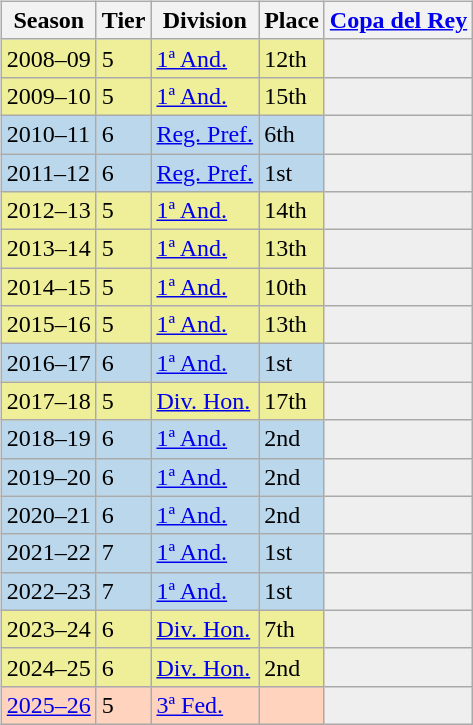<table>
<tr>
<td valign="top" width=0%><br><table class="wikitable">
<tr style="background:#f0f6fa;">
<th>Season</th>
<th>Tier</th>
<th>Division</th>
<th>Place</th>
<th><a href='#'>Copa del Rey</a></th>
</tr>
<tr>
<td style="background:#EFEF99;">2008–09</td>
<td style="background:#EFEF99;">5</td>
<td style="background:#EFEF99;"><a href='#'>1ª And.</a></td>
<td style="background:#EFEF99;">12th</td>
<th style="background:#efefef;"></th>
</tr>
<tr>
<td style="background:#EFEF99;">2009–10</td>
<td style="background:#EFEF99;">5</td>
<td style="background:#EFEF99;"><a href='#'>1ª And.</a></td>
<td style="background:#EFEF99;">15th</td>
<th style="background:#efefef;"></th>
</tr>
<tr>
<td style="background:#BBD7EC;">2010–11</td>
<td style="background:#BBD7EC;">6</td>
<td style="background:#BBD7EC;"><a href='#'>Reg. Pref.</a></td>
<td style="background:#BBD7EC;">6th</td>
<th style="background:#efefef;"></th>
</tr>
<tr>
<td style="background:#BBD7EC;">2011–12</td>
<td style="background:#BBD7EC;">6</td>
<td style="background:#BBD7EC;"><a href='#'>Reg. Pref.</a></td>
<td style="background:#BBD7EC;">1st</td>
<th style="background:#efefef;"></th>
</tr>
<tr>
<td style="background:#EFEF99;">2012–13</td>
<td style="background:#EFEF99;">5</td>
<td style="background:#EFEF99;"><a href='#'>1ª And.</a></td>
<td style="background:#EFEF99;">14th</td>
<th style="background:#efefef;"></th>
</tr>
<tr>
<td style="background:#EFEF99;">2013–14</td>
<td style="background:#EFEF99;">5</td>
<td style="background:#EFEF99;"><a href='#'>1ª And.</a></td>
<td style="background:#EFEF99;">13th</td>
<th style="background:#efefef;"></th>
</tr>
<tr>
<td style="background:#EFEF99;">2014–15</td>
<td style="background:#EFEF99;">5</td>
<td style="background:#EFEF99;"><a href='#'>1ª And.</a></td>
<td style="background:#EFEF99;">10th</td>
<th style="background:#efefef;"></th>
</tr>
<tr>
<td style="background:#EFEF99;">2015–16</td>
<td style="background:#EFEF99;">5</td>
<td style="background:#EFEF99;"><a href='#'>1ª And.</a></td>
<td style="background:#EFEF99;">13th</td>
<th style="background:#efefef;"></th>
</tr>
<tr>
<td style="background:#BBD7EC;">2016–17</td>
<td style="background:#BBD7EC;">6</td>
<td style="background:#BBD7EC;"><a href='#'>1ª And.</a></td>
<td style="background:#BBD7EC;">1st</td>
<th style="background:#efefef;"></th>
</tr>
<tr>
<td style="background:#EFEF99;">2017–18</td>
<td style="background:#EFEF99;">5</td>
<td style="background:#EFEF99;"><a href='#'>Div. Hon.</a></td>
<td style="background:#EFEF99;">17th</td>
<th style="background:#efefef;"></th>
</tr>
<tr>
<td style="background:#BBD7EC;">2018–19</td>
<td style="background:#BBD7EC;">6</td>
<td style="background:#BBD7EC;"><a href='#'>1ª And.</a></td>
<td style="background:#BBD7EC;">2nd</td>
<th style="background:#efefef;"></th>
</tr>
<tr>
<td style="background:#BBD7EC;">2019–20</td>
<td style="background:#BBD7EC;">6</td>
<td style="background:#BBD7EC;"><a href='#'>1ª And.</a></td>
<td style="background:#BBD7EC;">2nd</td>
<th style="background:#efefef;"></th>
</tr>
<tr>
<td style="background:#BBD7EC;">2020–21</td>
<td style="background:#BBD7EC;">6</td>
<td style="background:#BBD7EC;"><a href='#'>1ª And.</a></td>
<td style="background:#BBD7EC;">2nd</td>
<th style="background:#efefef;"></th>
</tr>
<tr>
<td style="background:#BBD7EC;">2021–22</td>
<td style="background:#BBD7EC;">7</td>
<td style="background:#BBD7EC;"><a href='#'>1ª And.</a></td>
<td style="background:#BBD7EC;">1st</td>
<th style="background:#efefef;"></th>
</tr>
<tr>
<td style="background:#BBD7EC;">2022–23</td>
<td style="background:#BBD7EC;">7</td>
<td style="background:#BBD7EC;"><a href='#'>1ª And.</a></td>
<td style="background:#BBD7EC;">1st</td>
<th style="background:#efefef;"></th>
</tr>
<tr>
<td style="background:#EFEF99;">2023–24</td>
<td style="background:#EFEF99;">6</td>
<td style="background:#EFEF99;"><a href='#'>Div. Hon.</a></td>
<td style="background:#EFEF99;">7th</td>
<th style="background:#efefef;"></th>
</tr>
<tr>
<td style="background:#EFEF99;">2024–25</td>
<td style="background:#EFEF99;">6</td>
<td style="background:#EFEF99;"><a href='#'>Div. Hon.</a></td>
<td style="background:#EFEF99;">2nd</td>
<th style="background:#efefef;"></th>
</tr>
<tr>
<td style="background:#FFD3BD;"><a href='#'>2025–26</a></td>
<td style="background:#FFD3BD;">5</td>
<td style="background:#FFD3BD;"><a href='#'>3ª Fed.</a></td>
<td style="background:#FFD3BD;"></td>
<td style="background:#efefef;"></td>
</tr>
</table>
</td>
</tr>
</table>
